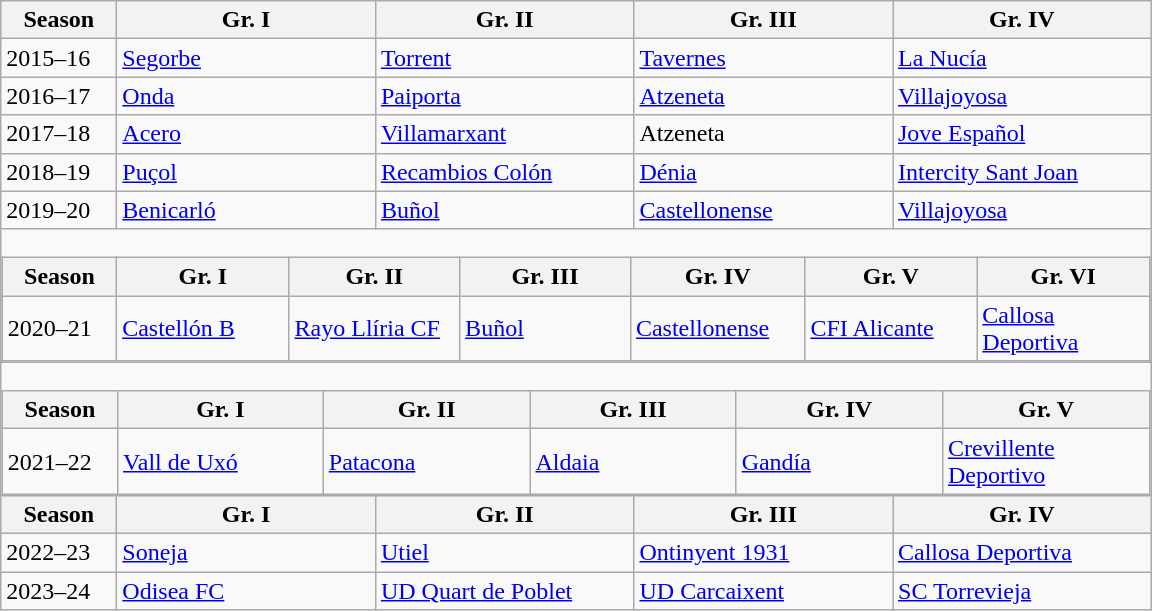<table class="wikitable">
<tr>
<th width=70>Season</th>
<th width=165>Gr. I</th>
<th width=165>Gr. II</th>
<th width=165>Gr. III</th>
<th width=165>Gr. IV</th>
</tr>
<tr>
<td>2015–16</td>
<td><a href='#'>Segorbe</a></td>
<td><a href='#'>Torrent</a></td>
<td><a href='#'>Tavernes</a></td>
<td><a href='#'>La Nucía</a></td>
</tr>
<tr>
<td>2016–17</td>
<td><a href='#'>Onda</a></td>
<td><a href='#'>Paiporta</a></td>
<td><a href='#'>Atzeneta</a></td>
<td><a href='#'>Villajoyosa</a></td>
</tr>
<tr>
<td>2017–18</td>
<td><a href='#'>Acero</a></td>
<td><a href='#'>Villamarxant</a></td>
<td Atzeneta UE>Atzeneta</td>
<td><a href='#'>Jove Español</a></td>
</tr>
<tr>
<td>2018–19</td>
<td><a href='#'>Puçol</a></td>
<td><a href='#'>Recambios Colón</a></td>
<td><a href='#'>Dénia</a></td>
<td><a href='#'>Intercity Sant Joan</a></td>
</tr>
<tr>
<td>2019–20</td>
<td><a href='#'>Benicarló</a></td>
<td><a href='#'>Buñol</a></td>
<td><a href='#'>Castellonense</a></td>
<td><a href='#'>Villajoyosa</a></td>
</tr>
<tr>
<td colspan="5" style="padding:0" border="0"><br><table class="wikitable" style="margin: 0">
<tr>
<th width=70>Season</th>
<th width=110>Gr. I</th>
<th width=110>Gr. II</th>
<th width=110>Gr. III</th>
<th width=110>Gr. IV</th>
<th width=110>Gr. V</th>
<th width=110>Gr. VI</th>
</tr>
<tr>
<td>2020–21</td>
<td><a href='#'>Castellón B</a></td>
<td><a href='#'>Rayo Llíria CF</a></td>
<td><a href='#'>Buñol</a></td>
<td><a href='#'>Castellonense</a></td>
<td><a href='#'>CFI Alicante</a></td>
<td><a href='#'>Callosa Deportiva</a></td>
</tr>
</table>
</td>
</tr>
<tr>
<td colspan="5" style="padding:0" border="0"><br><table class="wikitable" style="margin: 0">
<tr>
<th width=70>Season</th>
<th width=132>Gr. I</th>
<th width=132>Gr. II</th>
<th width=132>Gr. III</th>
<th width=132>Gr. IV</th>
<th width=132>Gr. V</th>
</tr>
<tr>
<td>2021–22</td>
<td><a href='#'>Vall de Uxó</a></td>
<td><a href='#'>Patacona</a></td>
<td><a href='#'>Aldaia</a></td>
<td><a href='#'>Gandía</a></td>
<td><a href='#'>Crevillente Deportivo</a></td>
</tr>
</table>
</td>
</tr>
<tr>
<th width=70>Season</th>
<th width=165>Gr. I</th>
<th width=165>Gr. II</th>
<th width=165>Gr. III</th>
<th width=165>Gr. IV</th>
</tr>
<tr>
<td>2022–23</td>
<td><a href='#'>Soneja</a></td>
<td><a href='#'>Utiel</a></td>
<td><a href='#'>Ontinyent 1931</a></td>
<td><a href='#'>Callosa Deportiva</a></td>
</tr>
<tr>
<td>2023–24</td>
<td><a href='#'>Odisea FC</a></td>
<td><a href='#'>UD Quart de Poblet</a></td>
<td><a href='#'>UD Carcaixent</a></td>
<td><a href='#'>SC Torrevieja</a></td>
</tr>
</table>
